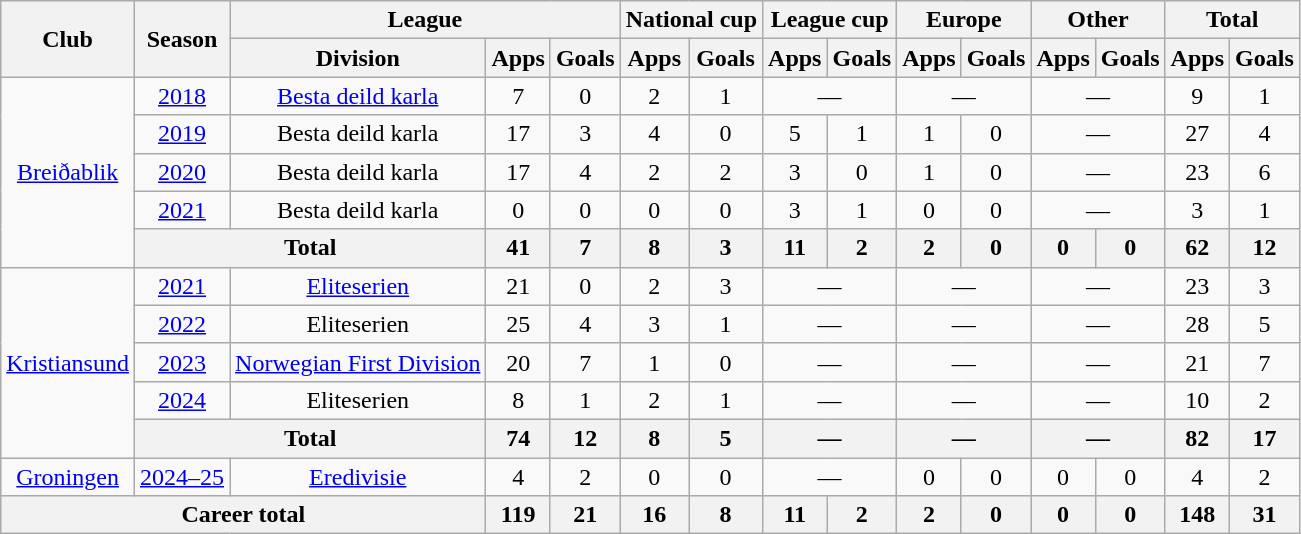<table class="wikitable" style="text-align:center">
<tr>
<th rowspan="2">Club</th>
<th rowspan="2">Season</th>
<th colspan="3">League</th>
<th colspan="2">National cup</th>
<th colspan="2">League cup</th>
<th colspan="2">Europe</th>
<th colspan="2">Other</th>
<th colspan="2">Total</th>
</tr>
<tr>
<th>Division</th>
<th>Apps</th>
<th>Goals</th>
<th>Apps</th>
<th>Goals</th>
<th>Apps</th>
<th>Goals</th>
<th>Apps</th>
<th>Goals</th>
<th>Apps</th>
<th>Goals</th>
<th>Apps</th>
<th>Goals</th>
</tr>
<tr>
<td rowspan="5"><a href='#'>Breiðablik</a></td>
<td><a href='#'>2018</a></td>
<td><a href='#'>Besta deild karla</a></td>
<td>7</td>
<td>0</td>
<td>2</td>
<td>1</td>
<td colspan="2">—</td>
<td colspan="2">—</td>
<td colspan="2">—</td>
<td>9</td>
<td>1</td>
</tr>
<tr>
<td><a href='#'>2019</a></td>
<td>Besta deild karla</td>
<td>17</td>
<td>3</td>
<td>4</td>
<td>0</td>
<td>5</td>
<td>1</td>
<td>1</td>
<td>0</td>
<td colspan="2">—</td>
<td>27</td>
<td>4</td>
</tr>
<tr>
<td><a href='#'>2020</a></td>
<td>Besta deild karla</td>
<td>17</td>
<td>4</td>
<td>2</td>
<td>2</td>
<td>3</td>
<td>0</td>
<td>1</td>
<td>0</td>
<td colspan="2">—</td>
<td>23</td>
<td>6</td>
</tr>
<tr>
<td><a href='#'>2021</a></td>
<td>Besta deild karla</td>
<td>0</td>
<td>0</td>
<td>0</td>
<td>0</td>
<td>3</td>
<td>1</td>
<td>0</td>
<td>0</td>
<td colspan="2">—</td>
<td>3</td>
<td>1</td>
</tr>
<tr>
<th colspan="2">Total</th>
<th>41</th>
<th>7</th>
<th>8</th>
<th>3</th>
<th>11</th>
<th>2</th>
<th>2</th>
<th>0</th>
<th>0</th>
<th>0</th>
<th>62</th>
<th>12</th>
</tr>
<tr>
<td rowspan="5"><a href='#'>Kristiansund</a></td>
<td><a href='#'>2021</a></td>
<td><a href='#'>Eliteserien</a></td>
<td>21</td>
<td>0</td>
<td>2</td>
<td>3</td>
<td colspan="2">—</td>
<td colspan="2">—</td>
<td colspan="2">—</td>
<td>23</td>
<td>3</td>
</tr>
<tr>
<td><a href='#'>2022</a></td>
<td>Eliteserien</td>
<td>25</td>
<td>4</td>
<td>3</td>
<td>1</td>
<td colspan="2">—</td>
<td colspan="2">—</td>
<td colspan="2">—</td>
<td>28</td>
<td>5</td>
</tr>
<tr>
<td><a href='#'>2023</a></td>
<td><a href='#'>Norwegian First Division</a></td>
<td>20</td>
<td>7</td>
<td>1</td>
<td>0</td>
<td colspan="2">—</td>
<td colspan="2">—</td>
<td colspan="2">—</td>
<td>21</td>
<td>7</td>
</tr>
<tr>
<td><a href='#'>2024</a></td>
<td>Eliteserien</td>
<td>8</td>
<td>1</td>
<td>2</td>
<td>1</td>
<td colspan="2">—</td>
<td colspan="2">—</td>
<td colspan="2">—</td>
<td>10</td>
<td>2</td>
</tr>
<tr>
<th colspan="2">Total</th>
<th>74</th>
<th>12</th>
<th>8</th>
<th>5</th>
<th colspan="2">—</th>
<th colspan="2">—</th>
<th colspan="2">—</th>
<th>82</th>
<th>17</th>
</tr>
<tr>
<td><a href='#'>Groningen</a></td>
<td><a href='#'>2024–25</a></td>
<td><a href='#'>Eredivisie</a></td>
<td>4</td>
<td>2</td>
<td>0</td>
<td>0</td>
<td colspan="2">—</td>
<td>0</td>
<td>0</td>
<td>0</td>
<td>0</td>
<td>4</td>
<td>2</td>
</tr>
<tr>
<th colspan="3">Career total</th>
<th>119</th>
<th>21</th>
<th>16</th>
<th>8</th>
<th>11</th>
<th>2</th>
<th>2</th>
<th>0</th>
<th>0</th>
<th>0</th>
<th>148</th>
<th>31</th>
</tr>
</table>
